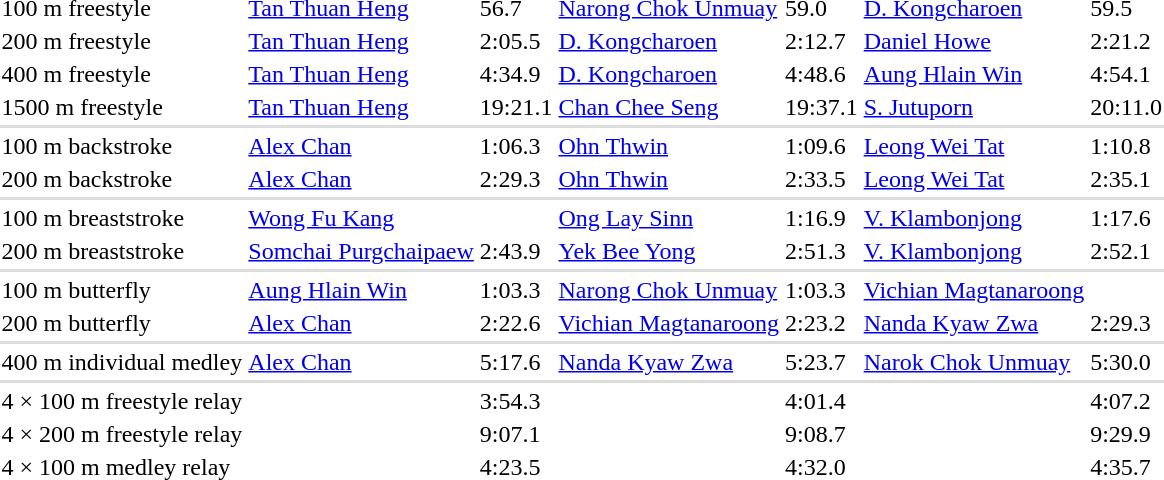<table>
<tr>
<td>100 m freestyle</td>
<td> <a href='#'>Tan Thuan Heng</a></td>
<td>56.7</td>
<td> <a href='#'>Narong Chok Unmuay</a></td>
<td>59.0</td>
<td> <a href='#'>D. Kongcharoen</a></td>
<td>59.5</td>
</tr>
<tr>
<td>200 m freestyle</td>
<td> <a href='#'>Tan Thuan Heng</a></td>
<td>2:05.5</td>
<td> <a href='#'>D. Kongcharoen</a></td>
<td>2:12.7</td>
<td> <a href='#'>Daniel Howe</a></td>
<td>2:21.2</td>
</tr>
<tr>
<td>400 m freestyle</td>
<td> <a href='#'>Tan Thuan Heng</a></td>
<td>4:34.9</td>
<td> <a href='#'>D. Kongcharoen</a></td>
<td>4:48.6</td>
<td> <a href='#'>Aung Hlain Win</a></td>
<td>4:54.1</td>
</tr>
<tr>
<td>1500 m freestyle</td>
<td> <a href='#'>Tan Thuan Heng</a></td>
<td>19:21.1</td>
<td> <a href='#'>Chan Chee Seng</a></td>
<td>19:37.1</td>
<td> <a href='#'>S. Jutuporn</a></td>
<td>20:11.0</td>
</tr>
<tr bgcolor=#DDDDDD>
<td colspan=7></td>
</tr>
<tr>
<td>100 m backstroke</td>
<td> <a href='#'>Alex Chan</a></td>
<td>1:06.3</td>
<td> <a href='#'>Ohn Thwin</a></td>
<td>1:09.6</td>
<td> <a href='#'>Leong Wei Tat</a></td>
<td>1:10.8</td>
</tr>
<tr>
<td>200 m backstroke</td>
<td> <a href='#'>Alex Chan</a></td>
<td>2:29.3</td>
<td> <a href='#'>Ohn Thwin</a></td>
<td>2:33.5</td>
<td> <a href='#'>Leong Wei Tat</a></td>
<td>2:35.1</td>
</tr>
<tr bgcolor=#DDDDDD>
<td colspan=7></td>
</tr>
<tr>
<td>100 m breaststroke</td>
<td> <a href='#'>Wong Fu Kang</a></td>
<td></td>
<td> <a href='#'>Ong Lay Sinn</a></td>
<td>1:16.9</td>
<td> <a href='#'>V. Klambonjong</a></td>
<td>1:17.6</td>
</tr>
<tr>
<td>200 m breaststroke</td>
<td> <a href='#'>Somchai Purgchaipaew</a></td>
<td>2:43.9</td>
<td> <a href='#'>Yek Bee Yong</a></td>
<td>2:51.3</td>
<td> <a href='#'>V. Klambonjong</a></td>
<td>2:52.1</td>
</tr>
<tr bgcolor=#DDDDDD>
<td colspan=7></td>
</tr>
<tr>
<td>100 m butterfly</td>
<td> <a href='#'>Aung Hlain Win</a></td>
<td>1:03.3</td>
<td> <a href='#'>Narong Chok Unmuay</a></td>
<td>1:03.3</td>
<td> <a href='#'>Vichian Magtanaroong</a></td>
<td></td>
</tr>
<tr>
<td>200 m butterfly</td>
<td> <a href='#'>Alex Chan</a></td>
<td>2:22.6</td>
<td> <a href='#'>Vichian Magtanaroong</a></td>
<td>2:23.2</td>
<td> <a href='#'>Nanda Kyaw Zwa</a></td>
<td>2:29.3</td>
</tr>
<tr bgcolor=#DDDDDD>
<td colspan=7></td>
</tr>
<tr>
<td>400 m individual medley</td>
<td> <a href='#'>Alex Chan</a></td>
<td>5:17.6</td>
<td> <a href='#'>Nanda Kyaw Zwa</a></td>
<td>5:23.7</td>
<td> <a href='#'>Narok Chok Unmuay</a></td>
<td>5:30.0</td>
</tr>
<tr bgcolor=#DDDDDD>
<td colspan=7></td>
</tr>
<tr>
<td>4 × 100 m freestyle relay</td>
<td></td>
<td>3:54.3</td>
<td></td>
<td>4:01.4</td>
<td></td>
<td>4:07.2</td>
</tr>
<tr>
<td>4 × 200 m freestyle relay</td>
<td></td>
<td>9:07.1</td>
<td></td>
<td>9:08.7</td>
<td></td>
<td>9:29.9</td>
</tr>
<tr>
<td>4 × 100 m medley relay</td>
<td></td>
<td>4:23.5</td>
<td></td>
<td>4:32.0</td>
<td></td>
<td>4:35.7</td>
</tr>
</table>
